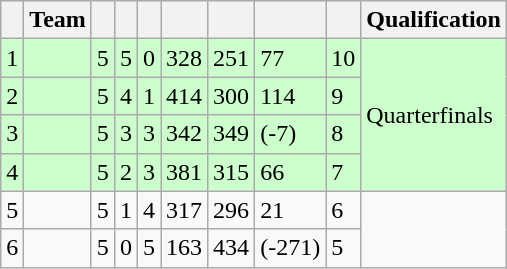<table class="wikitable">
<tr>
<th></th>
<th>Team</th>
<th></th>
<th></th>
<th></th>
<th></th>
<th></th>
<th></th>
<th></th>
<th>Qualification</th>
</tr>
<tr bgcolor=ccffcc>
<td>1</td>
<td></td>
<td>5</td>
<td>5</td>
<td>0</td>
<td>328</td>
<td>251</td>
<td>77</td>
<td>10</td>
<td rowspan=4>Quarterfinals</td>
</tr>
<tr bgcolor=ccffcc>
<td>2</td>
<td></td>
<td>5</td>
<td>4</td>
<td>1</td>
<td>414</td>
<td>300</td>
<td>114</td>
<td>9</td>
</tr>
<tr bgcolor=ccffcc>
<td>3</td>
<td></td>
<td>5</td>
<td>3</td>
<td>3</td>
<td>342</td>
<td>349</td>
<td>(-7)</td>
<td>8</td>
</tr>
<tr bgcolor=ccffcc>
<td>4</td>
<td></td>
<td>5</td>
<td>2</td>
<td>3</td>
<td>381</td>
<td>315</td>
<td>66</td>
<td>7</td>
</tr>
<tr>
<td>5</td>
<td></td>
<td>5</td>
<td>1</td>
<td>4</td>
<td>317</td>
<td>296</td>
<td>21</td>
<td>6</td>
<td rowspan=2></td>
</tr>
<tr>
<td>6</td>
<td></td>
<td>5</td>
<td>0</td>
<td>5</td>
<td>163</td>
<td>434</td>
<td>(-271)</td>
<td>5</td>
</tr>
</table>
